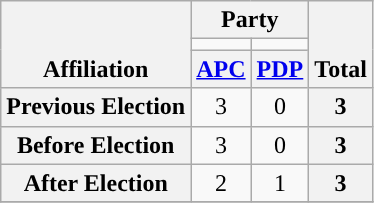<table class=wikitable style="text-align:center">
<tr style="vertical-align:bottom;">
<th rowspan=3>Affiliation</th>
<th colspan=2>Party</th>
<th rowspan=3>Total</th>
</tr>
<tr>
<td style="background-color:"></td>
<td style="background-color:"></td>
</tr>
<tr>
<th><a href='#'>APC</a></th>
<th><a href='#'>PDP</a></th>
</tr>
<tr>
<th>Previous Election</th>
<td>3</td>
<td>0</td>
<th>3</th>
</tr>
<tr>
<th>Before Election</th>
<td>3</td>
<td>0</td>
<th>3</th>
</tr>
<tr>
<th>After Election</th>
<td>2</td>
<td>1</td>
<th>3</th>
</tr>
<tr>
</tr>
</table>
